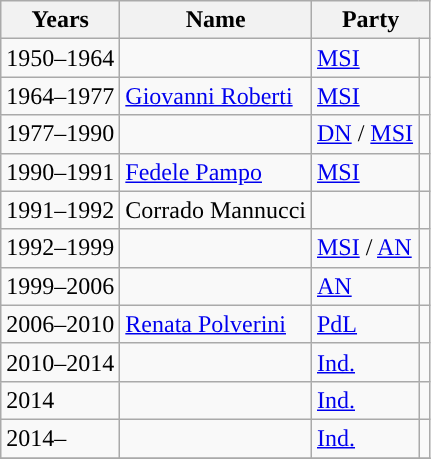<table class=wikitable style=text-align:left>
<tr>
<th>Years</th>
<th>Name</th>
<th colspan="2">Party</th>
</tr>
<tr>
<td>1950–1964</td>
<td></td>
<td><a href='#'>MSI</a></td>
<td></td>
</tr>
<tr>
<td>1964–1977</td>
<td><a href='#'>Giovanni Roberti</a></td>
<td><a href='#'>MSI</a></td>
<td></td>
</tr>
<tr>
<td>1977–1990</td>
<td></td>
<td><a href='#'>DN</a> / <a href='#'>MSI</a></td>
<td></td>
</tr>
<tr>
<td>1990–1991</td>
<td><a href='#'>Fedele Pampo</a></td>
<td><a href='#'>MSI</a></td>
<td></td>
</tr>
<tr>
<td>1991–1992</td>
<td>Corrado Mannucci</td>
<td></td>
<td></td>
</tr>
<tr>
<td>1992–1999</td>
<td></td>
<td><a href='#'>MSI</a> / <a href='#'>AN</a></td>
<td></td>
</tr>
<tr>
<td>1999–2006</td>
<td></td>
<td><a href='#'>AN</a></td>
<td></td>
</tr>
<tr>
<td>2006–2010</td>
<td><a href='#'>Renata Polverini</a></td>
<td><a href='#'>PdL</a></td>
<td></td>
</tr>
<tr>
<td>2010–2014</td>
<td></td>
<td><a href='#'>Ind.</a></td>
<td></td>
</tr>
<tr>
<td>2014</td>
<td></td>
<td><a href='#'>Ind.</a></td>
<td></td>
</tr>
<tr>
<td>2014–</td>
<td></td>
<td><a href='#'>Ind.</a></td>
<td></td>
</tr>
<tr>
</tr>
</table>
